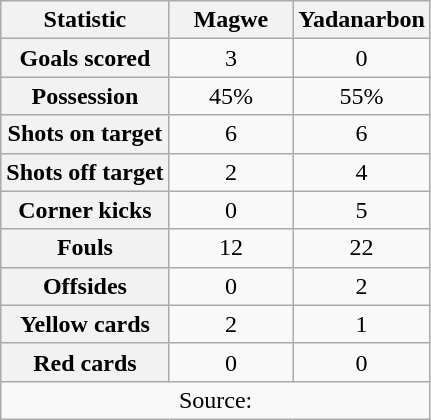<table class="wikitable plainrowheaders" style="text-align:center">
<tr>
<th scope="col">Statistic</th>
<th scope="col" style="width:75px">Magwe</th>
<th scope="col" style="width:75px">Yadanarbon</th>
</tr>
<tr>
<th scope=row>Goals scored</th>
<td>3</td>
<td>0</td>
</tr>
<tr>
<th scope=row>Possession</th>
<td>45%</td>
<td>55%</td>
</tr>
<tr>
<th scope=row>Shots on target</th>
<td>6</td>
<td>6</td>
</tr>
<tr>
<th scope=row>Shots off target</th>
<td>2</td>
<td>4</td>
</tr>
<tr>
<th scope=row>Corner kicks</th>
<td>0</td>
<td>5</td>
</tr>
<tr>
<th scope=row>Fouls</th>
<td>12</td>
<td>22</td>
</tr>
<tr>
<th scope=row>Offsides</th>
<td>0</td>
<td>2</td>
</tr>
<tr>
<th scope=row>Yellow cards</th>
<td>2</td>
<td>1</td>
</tr>
<tr>
<th scope=row>Red cards</th>
<td>0</td>
<td>0</td>
</tr>
<tr>
<td colspan="3">Source: </td>
</tr>
</table>
